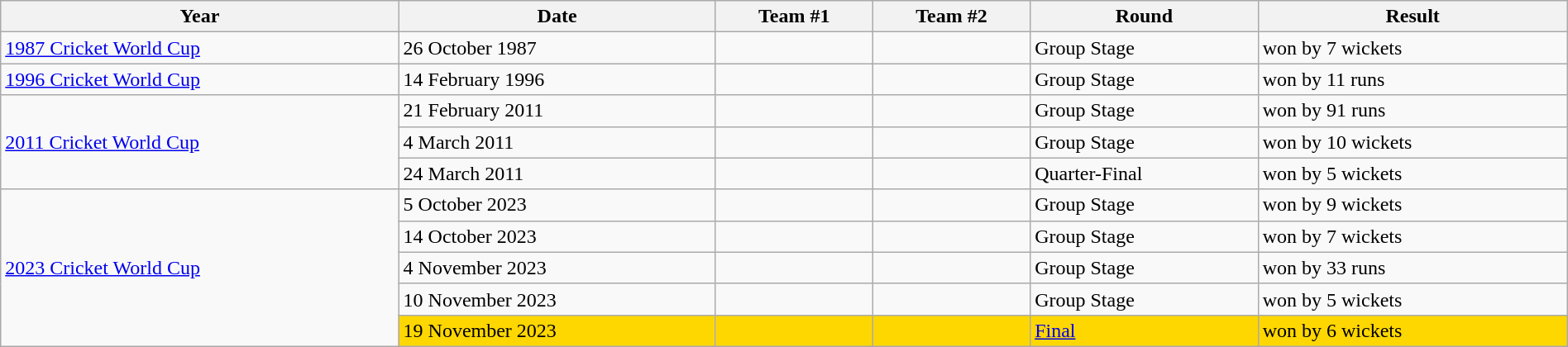<table class="wikitable" style="text-align:left; width:100%;">
<tr>
<th>Year</th>
<th>Date</th>
<th>Team #1</th>
<th>Team #2</th>
<th>Round</th>
<th>Result</th>
</tr>
<tr>
<td><a href='#'>1987 Cricket World Cup</a></td>
<td>26 October 1987</td>
<td></td>
<td></td>
<td>Group Stage</td>
<td> won by 7 wickets</td>
</tr>
<tr>
<td><a href='#'>1996 Cricket World Cup</a></td>
<td>14 February 1996</td>
<td></td>
<td></td>
<td>Group Stage</td>
<td> won by 11 runs</td>
</tr>
<tr>
<td rowspan=3><a href='#'>2011 Cricket World Cup</a></td>
<td>21 February 2011</td>
<td></td>
<td></td>
<td>Group Stage</td>
<td> won by 91 runs</td>
</tr>
<tr>
<td>4 March 2011</td>
<td></td>
<td></td>
<td>Group Stage</td>
<td> won by 10 wickets</td>
</tr>
<tr>
<td>24 March 2011</td>
<td></td>
<td></td>
<td>Quarter-Final</td>
<td> won by 5 wickets</td>
</tr>
<tr>
<td rowspan=5><a href='#'>2023 Cricket World Cup</a></td>
<td>5 October 2023</td>
<td></td>
<td></td>
<td>Group Stage</td>
<td> won by 9 wickets</td>
</tr>
<tr>
<td>14 October 2023</td>
<td></td>
<td></td>
<td>Group Stage</td>
<td> won by 7 wickets</td>
</tr>
<tr>
<td>4 November 2023</td>
<td></td>
<td></td>
<td>Group Stage</td>
<td> won by 33 runs</td>
</tr>
<tr>
<td>10 November 2023</td>
<td></td>
<td></td>
<td>Group Stage</td>
<td> won by 5 wickets</td>
</tr>
<tr bgcolor=gold>
<td>19 November 2023</td>
<td></td>
<td></td>
<td><a href='#'>Final</a></td>
<td> won by 6 wickets</td>
</tr>
</table>
